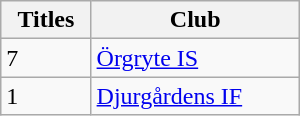<table class="wikitable" style="width:200px;">
<tr>
<th>Titles</th>
<th>Club</th>
</tr>
<tr>
<td>7</td>
<td><a href='#'>Örgryte IS</a></td>
</tr>
<tr>
<td>1</td>
<td><a href='#'>Djurgårdens IF</a></td>
</tr>
</table>
